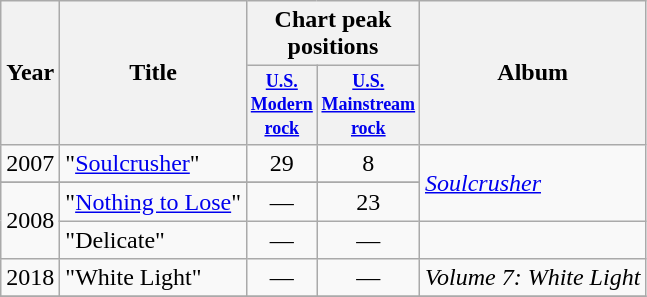<table class="wikitable">
<tr>
<th rowspan="2">Year</th>
<th rowspan="2">Title</th>
<th colspan="2">Chart peak positions</th>
<th rowspan="2">Album</th>
</tr>
<tr style="font-size:75%;line-height:1.3;vertical-align:top">
<th align=center style="width:3em"><a href='#'>U.S.<br>Modern rock</a></th>
<th align=center style="width:3em"><a href='#'>U.S.<br>Mainstream rock</a></th>
</tr>
<tr>
<td>2007</td>
<td>"<a href='#'>Soulcrusher</a>"</td>
<td align="center">29</td>
<td align="center">8</td>
<td rowspan="3"><em><a href='#'>Soulcrusher</a></em></td>
</tr>
<tr>
</tr>
<tr>
<td rowspan="2">2008</td>
<td>"<a href='#'>Nothing to Lose</a>"</td>
<td align="center">—</td>
<td align="center">23</td>
</tr>
<tr>
<td>"Delicate"</td>
<td align="center">—</td>
<td align="center">—</td>
</tr>
<tr>
<td>2018</td>
<td>"White Light"</td>
<td align="center">—</td>
<td align="center">—</td>
<td rowspan="1"><em>Volume 7: White Light</em></td>
</tr>
<tr>
</tr>
</table>
